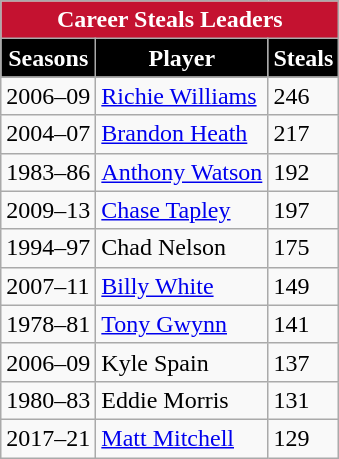<table class="wikitable" style="float:left; margin-right:1em">
<tr>
<th style="background:#C41230; color:white;" colspan=6>Career Steals Leaders</th>
</tr>
<tr>
<th style="background:black; color:white;">Seasons</th>
<th style="background:black; color:white;">Player</th>
<th style="background:black; color:white;">Steals</th>
</tr>
<tr>
<td>2006–09</td>
<td><a href='#'>Richie Williams</a></td>
<td>246</td>
</tr>
<tr>
<td>2004–07</td>
<td><a href='#'>Brandon Heath</a></td>
<td>217</td>
</tr>
<tr>
<td>1983–86</td>
<td><a href='#'>Anthony Watson</a></td>
<td>192</td>
</tr>
<tr>
<td>2009–13</td>
<td><a href='#'>Chase Tapley</a></td>
<td>197</td>
</tr>
<tr>
<td>1994–97</td>
<td>Chad Nelson</td>
<td>175</td>
</tr>
<tr>
<td>2007–11</td>
<td><a href='#'>Billy White</a></td>
<td>149</td>
</tr>
<tr>
<td>1978–81</td>
<td><a href='#'>Tony Gwynn</a></td>
<td>141</td>
</tr>
<tr>
<td>2006–09</td>
<td>Kyle Spain</td>
<td>137</td>
</tr>
<tr>
<td>1980–83</td>
<td>Eddie Morris</td>
<td>131</td>
</tr>
<tr>
<td>2017–21</td>
<td><a href='#'>Matt Mitchell</a></td>
<td>129</td>
</tr>
</table>
